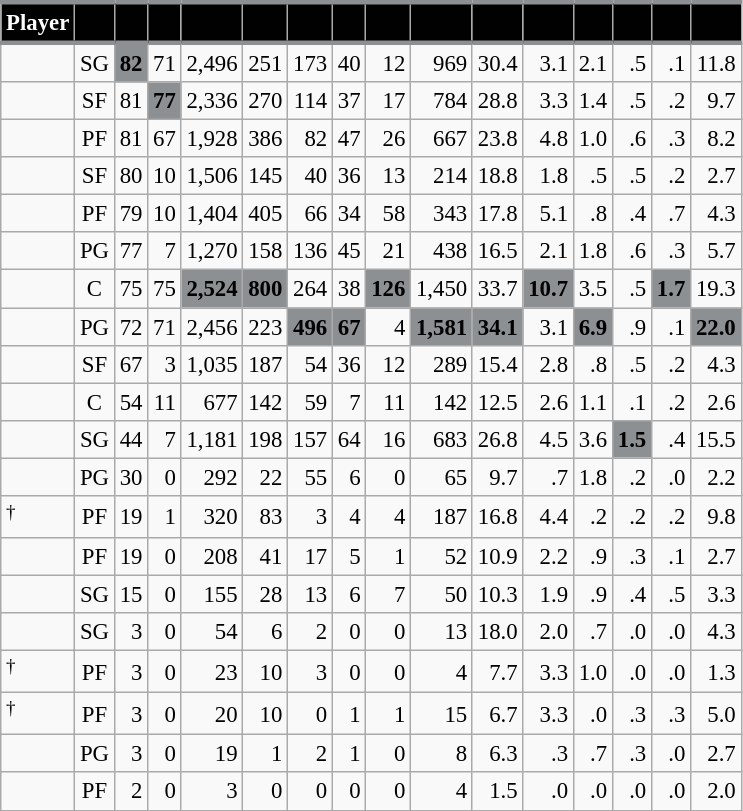<table class="wikitable sortable" style="font-size: 95%; text-align:right;">
<tr>
<th style="background:#010101; color:#FFFFFF; border-top:#8D9093 3px solid; border-bottom:#8D9093 3px solid;">Player</th>
<th style="background:#010101; color:#FFFFFF; border-top:#8D9093 3px solid; border-bottom:#8D9093 3px solid;"></th>
<th style="background:#010101; color:#FFFFFF; border-top:#8D9093 3px solid; border-bottom:#8D9093 3px solid;"></th>
<th style="background:#010101; color:#FFFFFF; border-top:#8D9093 3px solid; border-bottom:#8D9093 3px solid;"></th>
<th style="background:#010101; color:#FFFFFF; border-top:#8D9093 3px solid; border-bottom:#8D9093 3px solid;"></th>
<th style="background:#010101; color:#FFFFFF; border-top:#8D9093 3px solid; border-bottom:#8D9093 3px solid;"></th>
<th style="background:#010101; color:#FFFFFF; border-top:#8D9093 3px solid; border-bottom:#8D9093 3px solid;"></th>
<th style="background:#010101; color:#FFFFFF; border-top:#8D9093 3px solid; border-bottom:#8D9093 3px solid;"></th>
<th style="background:#010101; color:#FFFFFF; border-top:#8D9093 3px solid; border-bottom:#8D9093 3px solid;"></th>
<th style="background:#010101; color:#FFFFFF; border-top:#8D9093 3px solid; border-bottom:#8D9093 3px solid;"></th>
<th style="background:#010101; color:#FFFFFF; border-top:#8D9093 3px solid; border-bottom:#8D9093 3px solid;"></th>
<th style="background:#010101; color:#FFFFFF; border-top:#8D9093 3px solid; border-bottom:#8D9093 3px solid;"></th>
<th style="background:#010101; color:#FFFFFF; border-top:#8D9093 3px solid; border-bottom:#8D9093 3px solid;"></th>
<th style="background:#010101; color:#FFFFFF; border-top:#8D9093 3px solid; border-bottom:#8D9093 3px solid;"></th>
<th style="background:#010101; color:#FFFFFF; border-top:#8D9093 3px solid; border-bottom:#8D9093 3px solid;"></th>
<th style="background:#010101; color:#FFFFFF; border-top:#8D9093 3px solid; border-bottom:#8D9093 3px solid;"></th>
</tr>
<tr>
<td style="text-align:left;"></td>
<td style="text-align:center;">SG</td>
<td style="background:#8D9093; color:#010101;"><strong>82</strong></td>
<td>71</td>
<td>2,496</td>
<td>251</td>
<td>173</td>
<td>40</td>
<td>12</td>
<td>969</td>
<td>30.4</td>
<td>3.1</td>
<td>2.1</td>
<td>.5</td>
<td>.1</td>
<td>11.8</td>
</tr>
<tr>
<td style="text-align:left;"></td>
<td style="text-align:center;">SF</td>
<td>81</td>
<td style="background:#8D9093; color:#010101;"><strong>77</strong></td>
<td>2,336</td>
<td>270</td>
<td>114</td>
<td>37</td>
<td>17</td>
<td>784</td>
<td>28.8</td>
<td>3.3</td>
<td>1.4</td>
<td>.5</td>
<td>.2</td>
<td>9.7</td>
</tr>
<tr>
<td style="text-align:left;"></td>
<td style="text-align:center;">PF</td>
<td>81</td>
<td>67</td>
<td>1,928</td>
<td>386</td>
<td>82</td>
<td>47</td>
<td>26</td>
<td>667</td>
<td>23.8</td>
<td>4.8</td>
<td>1.0</td>
<td>.6</td>
<td>.3</td>
<td>8.2</td>
</tr>
<tr>
<td style="text-align:left;"></td>
<td style="text-align:center;">SF</td>
<td>80</td>
<td>10</td>
<td>1,506</td>
<td>145</td>
<td>40</td>
<td>36</td>
<td>13</td>
<td>214</td>
<td>18.8</td>
<td>1.8</td>
<td>.5</td>
<td>.5</td>
<td>.2</td>
<td>2.7</td>
</tr>
<tr>
<td style="text-align:left;"></td>
<td style="text-align:center;">PF</td>
<td>79</td>
<td>10</td>
<td>1,404</td>
<td>405</td>
<td>66</td>
<td>34</td>
<td>58</td>
<td>343</td>
<td>17.8</td>
<td>5.1</td>
<td>.8</td>
<td>.4</td>
<td>.7</td>
<td>4.3</td>
</tr>
<tr>
<td style="text-align:left;"></td>
<td style="text-align:center;">PG</td>
<td>77</td>
<td>7</td>
<td>1,270</td>
<td>158</td>
<td>136</td>
<td>45</td>
<td>21</td>
<td>438</td>
<td>16.5</td>
<td>2.1</td>
<td>1.8</td>
<td>.6</td>
<td>.3</td>
<td>5.7</td>
</tr>
<tr>
<td style="text-align:left;"></td>
<td style="text-align:center;">C</td>
<td>75</td>
<td>75</td>
<td style="background:#8D9093; color:#010101;"><strong>2,524</strong></td>
<td style="background:#8D9093; color:#010101;"><strong>800</strong></td>
<td>264</td>
<td>38</td>
<td style="background:#8D9093; color:#010101;"><strong>126</strong></td>
<td>1,450</td>
<td>33.7</td>
<td style="background:#8D9093; color:#010101;"><strong>10.7</strong></td>
<td>3.5</td>
<td>.5</td>
<td style="background:#8D9093; color:#010101;"><strong>1.7</strong></td>
<td>19.3</td>
</tr>
<tr>
<td style="text-align:left;"></td>
<td style="text-align:center;">PG</td>
<td>72</td>
<td>71</td>
<td>2,456</td>
<td>223</td>
<td style="background:#8D9093; color:#010101;"><strong>496</strong></td>
<td style="background:#8D9093; color:#010101;"><strong>67</strong></td>
<td>4</td>
<td style="background:#8D9093; color:#010101;"><strong>1,581</strong></td>
<td style="background:#8D9093; color:#010101;"><strong>34.1</strong></td>
<td>3.1</td>
<td style="background:#8D9093; color:#010101;"><strong>6.9</strong></td>
<td>.9</td>
<td>.1</td>
<td style="background:#8D9093; color:#010101;"><strong>22.0</strong></td>
</tr>
<tr>
<td style="text-align:left;"></td>
<td style="text-align:center;">SF</td>
<td>67</td>
<td>3</td>
<td>1,035</td>
<td>187</td>
<td>54</td>
<td>36</td>
<td>12</td>
<td>289</td>
<td>15.4</td>
<td>2.8</td>
<td>.8</td>
<td>.5</td>
<td>.2</td>
<td>4.3</td>
</tr>
<tr>
<td style="text-align:left;"></td>
<td style="text-align:center;">C</td>
<td>54</td>
<td>11</td>
<td>677</td>
<td>142</td>
<td>59</td>
<td>7</td>
<td>11</td>
<td>142</td>
<td>12.5</td>
<td>2.6</td>
<td>1.1</td>
<td>.1</td>
<td>.2</td>
<td>2.6</td>
</tr>
<tr>
<td style="text-align:left;"></td>
<td style="text-align:center;">SG</td>
<td>44</td>
<td>7</td>
<td>1,181</td>
<td>198</td>
<td>157</td>
<td>64</td>
<td>16</td>
<td>683</td>
<td>26.8</td>
<td>4.5</td>
<td>3.6</td>
<td style="background:#8D9093; color:#010101;"><strong>1.5</strong></td>
<td>.4</td>
<td>15.5</td>
</tr>
<tr>
<td style="text-align:left;"></td>
<td style="text-align:center;">PG</td>
<td>30</td>
<td>0</td>
<td>292</td>
<td>22</td>
<td>55</td>
<td>6</td>
<td>0</td>
<td>65</td>
<td>9.7</td>
<td>.7</td>
<td>1.8</td>
<td>.2</td>
<td>.0</td>
<td>2.2</td>
</tr>
<tr>
<td style="text-align:left;"><sup>†</sup></td>
<td style="text-align:center;">PF</td>
<td>19</td>
<td>1</td>
<td>320</td>
<td>83</td>
<td>3</td>
<td>4</td>
<td>4</td>
<td>187</td>
<td>16.8</td>
<td>4.4</td>
<td>.2</td>
<td>.2</td>
<td>.2</td>
<td>9.8</td>
</tr>
<tr>
<td style="text-align:left;"></td>
<td style="text-align:center;">PF</td>
<td>19</td>
<td>0</td>
<td>208</td>
<td>41</td>
<td>17</td>
<td>5</td>
<td>1</td>
<td>52</td>
<td>10.9</td>
<td>2.2</td>
<td>.9</td>
<td>.3</td>
<td>.1</td>
<td>2.7</td>
</tr>
<tr>
<td style="text-align:left;"></td>
<td style="text-align:center;">SG</td>
<td>15</td>
<td>0</td>
<td>155</td>
<td>28</td>
<td>13</td>
<td>6</td>
<td>7</td>
<td>50</td>
<td>10.3</td>
<td>1.9</td>
<td>.9</td>
<td>.4</td>
<td>.5</td>
<td>3.3</td>
</tr>
<tr>
<td style="text-align:left;"></td>
<td style="text-align:center;">SG</td>
<td>3</td>
<td>0</td>
<td>54</td>
<td>6</td>
<td>2</td>
<td>0</td>
<td>0</td>
<td>13</td>
<td>18.0</td>
<td>2.0</td>
<td>.7</td>
<td>.0</td>
<td>.0</td>
<td>4.3</td>
</tr>
<tr>
<td style="text-align:left;"><sup>†</sup></td>
<td style="text-align:center;">PF</td>
<td>3</td>
<td>0</td>
<td>23</td>
<td>10</td>
<td>3</td>
<td>0</td>
<td>0</td>
<td>4</td>
<td>7.7</td>
<td>3.3</td>
<td>1.0</td>
<td>.0</td>
<td>.0</td>
<td>1.3</td>
</tr>
<tr>
<td style="text-align:left;"><sup>†</sup></td>
<td style="text-align:center;">PF</td>
<td>3</td>
<td>0</td>
<td>20</td>
<td>10</td>
<td>0</td>
<td>1</td>
<td>1</td>
<td>15</td>
<td>6.7</td>
<td>3.3</td>
<td>.0</td>
<td>.3</td>
<td>.3</td>
<td>5.0</td>
</tr>
<tr>
<td style="text-align:left;"></td>
<td style="text-align:center;">PG</td>
<td>3</td>
<td>0</td>
<td>19</td>
<td>1</td>
<td>2</td>
<td>1</td>
<td>0</td>
<td>8</td>
<td>6.3</td>
<td>.3</td>
<td>.7</td>
<td>.3</td>
<td>.0</td>
<td>2.7</td>
</tr>
<tr>
<td style="text-align:left;"></td>
<td style="text-align:center;">PF</td>
<td>2</td>
<td>0</td>
<td>3</td>
<td>0</td>
<td>0</td>
<td>0</td>
<td>0</td>
<td>4</td>
<td>1.5</td>
<td>.0</td>
<td>.0</td>
<td>.0</td>
<td>.0</td>
<td>2.0</td>
</tr>
</table>
